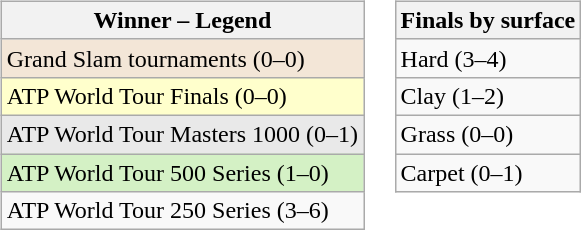<table>
<tr valign=top>
<td><br><table class=wikitable>
<tr>
<th>Winner – Legend</th>
</tr>
<tr bgcolor=#f3e6d7>
<td>Grand Slam tournaments (0–0)</td>
</tr>
<tr bgcolor=ffffcc>
<td>ATP World Tour Finals (0–0)</td>
</tr>
<tr bgcolor=#e9e9e9>
<td>ATP World Tour Masters 1000 (0–1)</td>
</tr>
<tr bgcolor=#d4f1c5>
<td>ATP World Tour 500 Series (1–0)</td>
</tr>
<tr>
<td>ATP World Tour 250 Series (3–6)</td>
</tr>
</table>
</td>
<td><br><table class="sortable wikitable">
<tr>
<th>Finals by surface</th>
</tr>
<tr>
<td>Hard (3–4)</td>
</tr>
<tr>
<td>Clay (1–2)</td>
</tr>
<tr>
<td>Grass (0–0)</td>
</tr>
<tr>
<td>Carpet (0–1)</td>
</tr>
</table>
</td>
</tr>
</table>
